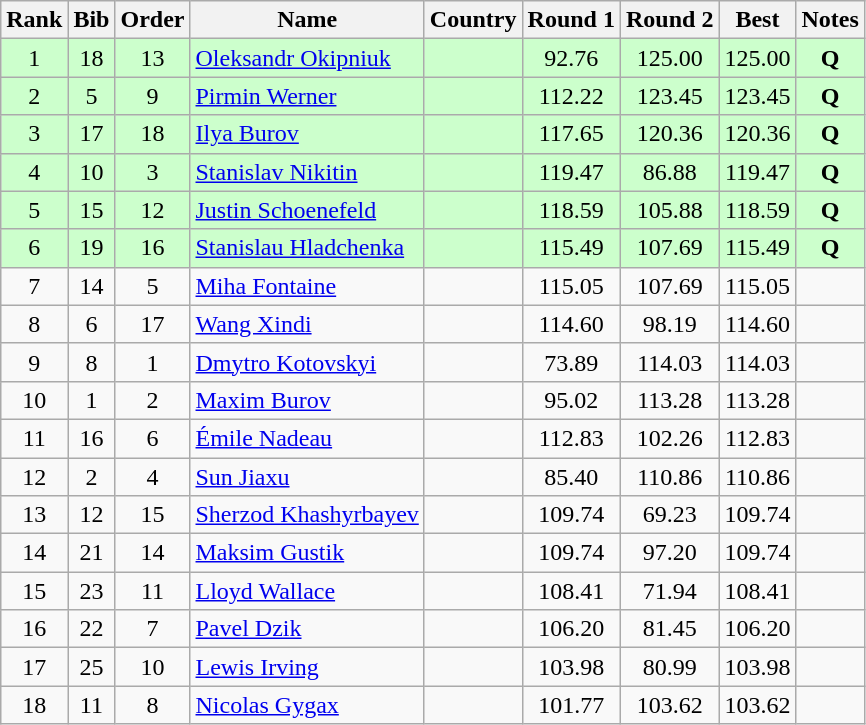<table class="wikitable sortable" style="text-align:center">
<tr>
<th>Rank</th>
<th>Bib</th>
<th>Order</th>
<th>Name</th>
<th>Country</th>
<th>Round 1</th>
<th>Round 2</th>
<th>Best</th>
<th>Notes</th>
</tr>
<tr bgcolor=#ccffcc>
<td>1</td>
<td>18</td>
<td>13</td>
<td align=left><a href='#'>Oleksandr Okipniuk</a></td>
<td align=left></td>
<td>92.76</td>
<td>125.00</td>
<td>125.00</td>
<td><strong>Q</strong></td>
</tr>
<tr bgcolor=#ccffcc>
<td>2</td>
<td>5</td>
<td>9</td>
<td align=left><a href='#'>Pirmin Werner</a></td>
<td align=left></td>
<td>112.22</td>
<td>123.45</td>
<td>123.45</td>
<td><strong>Q</strong></td>
</tr>
<tr bgcolor=#ccffcc>
<td>3</td>
<td>17</td>
<td>18</td>
<td align=left><a href='#'>Ilya Burov</a></td>
<td align=left></td>
<td>117.65</td>
<td>120.36</td>
<td>120.36</td>
<td><strong>Q</strong></td>
</tr>
<tr bgcolor=#ccffcc>
<td>4</td>
<td>10</td>
<td>3</td>
<td align=left><a href='#'>Stanislav Nikitin</a></td>
<td align=left></td>
<td>119.47</td>
<td>86.88</td>
<td>119.47</td>
<td><strong>Q</strong></td>
</tr>
<tr bgcolor=#ccffcc>
<td>5</td>
<td>15</td>
<td>12</td>
<td align=left><a href='#'>Justin Schoenefeld</a></td>
<td align=left></td>
<td>118.59</td>
<td>105.88</td>
<td>118.59</td>
<td><strong>Q</strong></td>
</tr>
<tr bgcolor=#ccffcc>
<td>6</td>
<td>19</td>
<td>16</td>
<td align=left><a href='#'>Stanislau Hladchenka</a></td>
<td align=left></td>
<td>115.49</td>
<td>107.69</td>
<td>115.49</td>
<td><strong>Q</strong></td>
</tr>
<tr>
<td>7</td>
<td>14</td>
<td>5</td>
<td align=left><a href='#'>Miha Fontaine</a></td>
<td align=left></td>
<td>115.05</td>
<td>107.69</td>
<td>115.05</td>
<td></td>
</tr>
<tr>
<td>8</td>
<td>6</td>
<td>17</td>
<td align=left><a href='#'>Wang Xindi</a></td>
<td align=left></td>
<td>114.60</td>
<td>98.19</td>
<td>114.60</td>
<td></td>
</tr>
<tr>
<td>9</td>
<td>8</td>
<td>1</td>
<td align=left><a href='#'>Dmytro Kotovskyi</a></td>
<td align=left></td>
<td>73.89</td>
<td>114.03</td>
<td>114.03</td>
<td></td>
</tr>
<tr>
<td>10</td>
<td>1</td>
<td>2</td>
<td align=left><a href='#'>Maxim Burov</a></td>
<td align=left></td>
<td>95.02</td>
<td>113.28</td>
<td>113.28</td>
<td></td>
</tr>
<tr>
<td>11</td>
<td>16</td>
<td>6</td>
<td align=left><a href='#'>Émile Nadeau</a></td>
<td align=left></td>
<td>112.83</td>
<td>102.26</td>
<td>112.83</td>
<td></td>
</tr>
<tr>
<td>12</td>
<td>2</td>
<td>4</td>
<td align=left><a href='#'>Sun Jiaxu</a></td>
<td align=left></td>
<td>85.40</td>
<td>110.86</td>
<td>110.86</td>
<td></td>
</tr>
<tr>
<td>13</td>
<td>12</td>
<td>15</td>
<td align=left><a href='#'>Sherzod Khashyrbayev</a></td>
<td align=left></td>
<td>109.74</td>
<td>69.23</td>
<td>109.74</td>
<td></td>
</tr>
<tr>
<td>14</td>
<td>21</td>
<td>14</td>
<td align=left><a href='#'>Maksim Gustik</a></td>
<td align=left></td>
<td>109.74</td>
<td>97.20</td>
<td>109.74</td>
<td></td>
</tr>
<tr>
<td>15</td>
<td>23</td>
<td>11</td>
<td align=left><a href='#'>Lloyd Wallace</a></td>
<td align=left></td>
<td>108.41</td>
<td>71.94</td>
<td>108.41</td>
<td></td>
</tr>
<tr>
<td>16</td>
<td>22</td>
<td>7</td>
<td align=left><a href='#'>Pavel Dzik</a></td>
<td align=left></td>
<td>106.20</td>
<td>81.45</td>
<td>106.20</td>
<td></td>
</tr>
<tr>
<td>17</td>
<td>25</td>
<td>10</td>
<td align=left><a href='#'>Lewis Irving</a></td>
<td align=left></td>
<td>103.98</td>
<td>80.99</td>
<td>103.98</td>
<td></td>
</tr>
<tr>
<td>18</td>
<td>11</td>
<td>8</td>
<td align=left><a href='#'>Nicolas Gygax</a></td>
<td align=left></td>
<td>101.77</td>
<td>103.62</td>
<td>103.62</td>
<td></td>
</tr>
</table>
